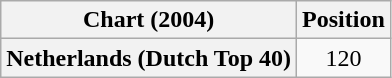<table class="wikitable plainrowheaders" style="text-align:center">
<tr>
<th>Chart (2004)</th>
<th>Position</th>
</tr>
<tr>
<th scope="row">Netherlands (Dutch Top 40)</th>
<td>120</td>
</tr>
</table>
